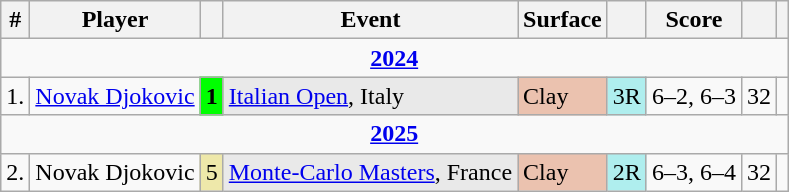<table class="wikitable sortable nowrap">
<tr>
<th class=unsortable>#</th>
<th>Player</th>
<th></th>
<th>Event</th>
<th>Surface</th>
<th class=unsortable></th>
<th class=unsortable>Score</th>
<th class=unsortable></th>
<th class=unsortable></th>
</tr>
<tr>
<td colspan=9 style=text-align:center><strong><a href='#'>2024</a></strong></td>
</tr>
<tr>
<td>1.</td>
<td> <a href='#'>Novak Djokovic</a></td>
<td style=background:lime><strong>1</strong></td>
<td style=background:#e9e9e9><a href='#'>Italian Open</a>, Italy</td>
<td style=background:#ebc2af>Clay</td>
<td style=background:#afeeee>3R</td>
<td>6–2, 6–3</td>
<td>32</td>
<td></td>
</tr>
<tr>
<td colspan=9 style=text-align:center><strong><a href='#'>2025</a></strong></td>
</tr>
<tr>
<td>2.</td>
<td> Novak Djokovic</td>
<td style=background:#eee8aa>5</td>
<td style=background:#e9e9e9><a href='#'>Monte-Carlo Masters</a>, France</td>
<td style=background:#ebc2af>Clay</td>
<td style=background:#afeeee>2R</td>
<td>6–3, 6–4</td>
<td>32</td>
<td></td>
</tr>
</table>
